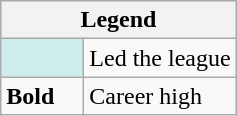<table class="wikitable mw-collapsible mw-collapsed">
<tr>
<th colspan="2">Legend</th>
</tr>
<tr>
<td style="background:#cfecec; width:3em;"></td>
<td>Led the league</td>
</tr>
<tr>
<td><strong>Bold</strong></td>
<td>Career high</td>
</tr>
</table>
